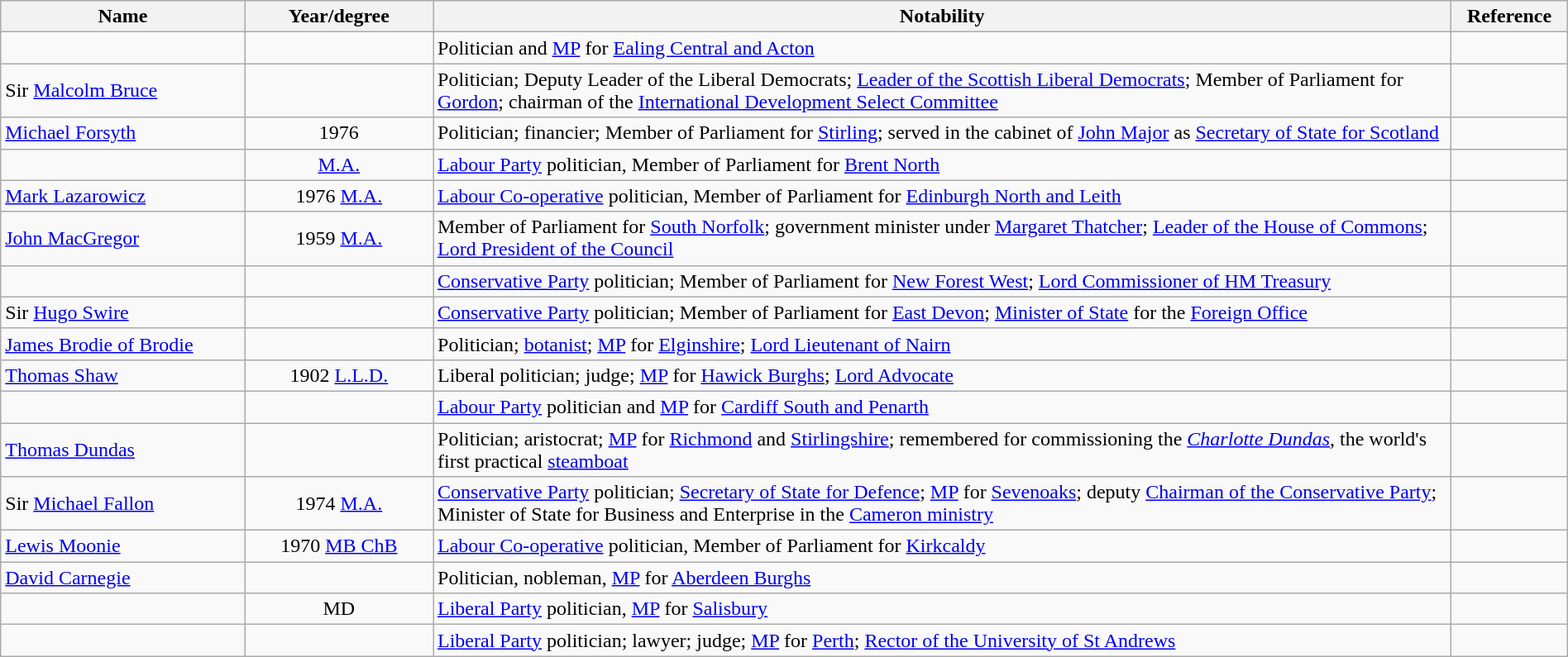<table class="wikitable sortable" style="width:100%">
<tr>
<th style="width:*;">Name</th>
<th style="width:12%;">Year/degree</th>
<th style="width:65%;" class="unsortable">Notability</th>
<th style="width:*;" class="unsortable">Reference</th>
</tr>
<tr>
<td></td>
<td style="text-align:center;"></td>
<td>Politician and <a href='#'>MP</a> for <a href='#'>Ealing Central and Acton</a></td>
<td style="text-align:center;"></td>
</tr>
<tr>
<td>Sir <a href='#'>Malcolm Bruce</a></td>
<td style="text-align:center;"></td>
<td>Politician; Deputy Leader of the Liberal Democrats; <a href='#'>Leader of the Scottish Liberal Democrats</a>; Member of Parliament for <a href='#'>Gordon</a>; chairman of the <a href='#'>International Development Select Committee</a></td>
<td style="text-align:center;"></td>
</tr>
<tr>
<td><a href='#'>Michael Forsyth</a></td>
<td style="text-align:center;">1976</td>
<td>Politician; financier; Member of Parliament for <a href='#'>Stirling</a>; served in the cabinet of <a href='#'>John Major</a> as <a href='#'>Secretary of State for Scotland</a></td>
<td style="text-align:center;"></td>
</tr>
<tr>
<td></td>
<td style="text-align:center;"><a href='#'>M.A.</a></td>
<td><a href='#'>Labour Party</a> politician, Member of Parliament for <a href='#'>Brent North</a></td>
<td style="text-align:center;"></td>
</tr>
<tr>
<td><a href='#'>Mark Lazarowicz</a></td>
<td style="text-align:center;">1976 <a href='#'>M.A.</a></td>
<td><a href='#'>Labour Co-operative</a> politician, Member of Parliament for <a href='#'>Edinburgh North and Leith</a></td>
<td style="text-align:center;"></td>
</tr>
<tr>
<td><a href='#'>John MacGregor</a></td>
<td style="text-align:center;">1959 <a href='#'>M.A.</a></td>
<td>Member of Parliament for <a href='#'>South Norfolk</a>; government minister under <a href='#'>Margaret Thatcher</a>; <a href='#'>Leader of the House of Commons</a>; <a href='#'>Lord President of the Council</a></td>
<td style="text-align:center;"></td>
</tr>
<tr>
<td></td>
<td style="text-align:center;"></td>
<td><a href='#'>Conservative Party</a> politician; Member of Parliament for <a href='#'>New Forest West</a>; <a href='#'>Lord Commissioner of HM Treasury</a></td>
<td style="text-align:center;"></td>
</tr>
<tr>
<td>Sir <a href='#'>Hugo Swire</a></td>
<td style="text-align:center;"></td>
<td><a href='#'>Conservative Party</a> politician; Member of Parliament for <a href='#'>East Devon</a>; <a href='#'>Minister of State</a> for the <a href='#'>Foreign Office</a></td>
<td style="text-align:center;"></td>
</tr>
<tr>
<td><a href='#'>James Brodie of Brodie</a></td>
<td style="text-align:center;"></td>
<td>Politician; <a href='#'>botanist</a>; <a href='#'>MP</a> for <a href='#'>Elginshire</a>; <a href='#'>Lord Lieutenant of Nairn</a></td>
<td style="text-align:center;"></td>
</tr>
<tr>
<td><a href='#'>Thomas Shaw</a></td>
<td style="text-align:center;">1902 <a href='#'>L.L.D.</a></td>
<td>Liberal politician; judge; <a href='#'>MP</a> for <a href='#'>Hawick Burghs</a>; <a href='#'>Lord Advocate</a></td>
<td style="text-align:center;"></td>
</tr>
<tr>
<td></td>
<td style="text-align:center;"></td>
<td><a href='#'>Labour Party</a> politician and <a href='#'>MP</a> for <a href='#'>Cardiff South and Penarth</a></td>
<td style="text-align:center;"></td>
</tr>
<tr>
<td><a href='#'>Thomas Dundas</a></td>
<td style="text-align:center;"></td>
<td>Politician; aristocrat; <a href='#'>MP</a> for <a href='#'>Richmond</a> and <a href='#'>Stirlingshire</a>; remembered for commissioning the <em><a href='#'>Charlotte Dundas</a></em>, the world's first practical <a href='#'>steamboat</a></td>
<td style="text-align:center;"></td>
</tr>
<tr>
<td>Sir <a href='#'>Michael Fallon</a></td>
<td style="text-align:center;">1974 <a href='#'>M.A.</a></td>
<td><a href='#'>Conservative Party</a> politician; <a href='#'>Secretary of State for Defence</a>; <a href='#'>MP</a> for <a href='#'>Sevenoaks</a>; deputy <a href='#'>Chairman of the Conservative Party</a>; Minister of State for Business and Enterprise in the <a href='#'>Cameron ministry</a></td>
<td style="text-align:center;"></td>
</tr>
<tr>
<td><a href='#'>Lewis Moonie</a></td>
<td style="text-align:center;">1970 <a href='#'>MB ChB</a></td>
<td><a href='#'>Labour Co-operative</a> politician,  Member of Parliament for <a href='#'>Kirkcaldy</a></td>
<td style="text-align:center;"></td>
</tr>
<tr>
<td><a href='#'>David Carnegie</a></td>
<td style="text-align:center;"></td>
<td>Politician, nobleman, <a href='#'>MP</a> for <a href='#'>Aberdeen Burghs</a></td>
<td style="text-align:center;"></td>
</tr>
<tr>
<td></td>
<td style="text-align:center;">MD</td>
<td><a href='#'>Liberal Party</a> politician, <a href='#'>MP</a> for <a href='#'>Salisbury</a></td>
<td style="text-align:center;"></td>
</tr>
<tr>
<td></td>
<td style="text-align:center;"></td>
<td><a href='#'>Liberal Party</a> politician; lawyer; judge; <a href='#'>MP</a> for <a href='#'>Perth</a>; <a href='#'>Rector of the University of St Andrews</a></td>
<td style="text-align:center;"></td>
</tr>
</table>
